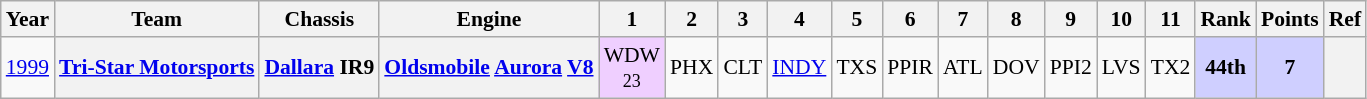<table class="wikitable" style="text-align:center; font-size:90%">
<tr>
<th>Year</th>
<th>Team</th>
<th>Chassis</th>
<th>Engine</th>
<th>1</th>
<th>2</th>
<th>3</th>
<th>4</th>
<th>5</th>
<th>6</th>
<th>7</th>
<th>8</th>
<th>9</th>
<th>10</th>
<th>11</th>
<th>Rank</th>
<th>Points</th>
<th>Ref</th>
</tr>
<tr>
<td><a href='#'>1999</a></td>
<th><a href='#'>Tri-Star Motorsports</a></th>
<th><a href='#'>Dallara</a> IR9</th>
<th><a href='#'>Oldsmobile</a> <a href='#'>Aurora</a> <a href='#'>V8</a></th>
<td style="background:#EFCFFF;">WDW<br><small>23</small></td>
<td>PHX</td>
<td>CLT</td>
<td><a href='#'>INDY</a></td>
<td>TXS</td>
<td>PPIR</td>
<td>ATL</td>
<td>DOV</td>
<td>PPI2</td>
<td>LVS</td>
<td>TX2</td>
<td style="background:#CFCFFF;"><strong>44th</strong></td>
<td style="background:#CFCFFF;"><strong>7</strong></td>
<th></th>
</tr>
</table>
